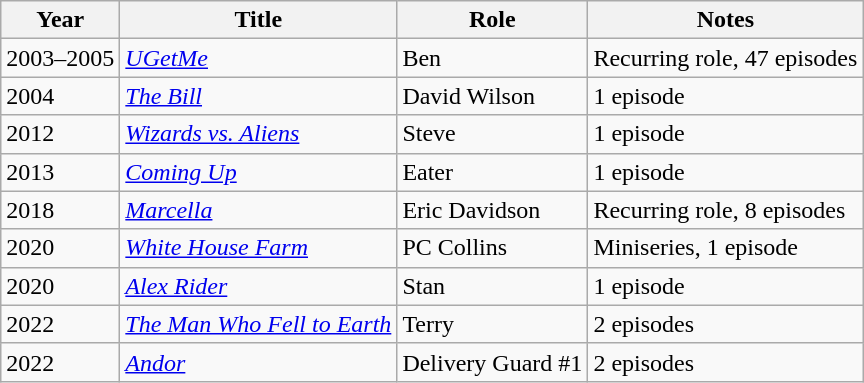<table class = "wikitable sortable">
<tr>
<th>Year</th>
<th>Title</th>
<th>Role</th>
<th class="unsortable">Notes</th>
</tr>
<tr>
<td>2003–2005</td>
<td><em><a href='#'>UGetMe</a></em></td>
<td>Ben</td>
<td>Recurring role, 47 episodes</td>
</tr>
<tr>
<td>2004</td>
<td><em><a href='#'>The Bill</a></em></td>
<td>David Wilson</td>
<td>1 episode</td>
</tr>
<tr>
<td>2012</td>
<td><em><a href='#'>Wizards vs. Aliens</a></em></td>
<td>Steve</td>
<td>1 episode</td>
</tr>
<tr>
<td>2013</td>
<td><em><a href='#'>Coming Up</a></em></td>
<td>Eater</td>
<td>1 episode</td>
</tr>
<tr>
<td>2018</td>
<td><em><a href='#'>Marcella</a></em></td>
<td>Eric Davidson</td>
<td>Recurring role, 8 episodes</td>
</tr>
<tr>
<td>2020</td>
<td><em><a href='#'>White House Farm</a></em></td>
<td>PC Collins</td>
<td>Miniseries, 1 episode</td>
</tr>
<tr>
<td>2020</td>
<td><em><a href='#'>Alex Rider</a></em></td>
<td>Stan</td>
<td>1 episode</td>
</tr>
<tr>
<td>2022</td>
<td><em><a href='#'>The Man Who Fell to Earth</a></em></td>
<td>Terry</td>
<td>2 episodes</td>
</tr>
<tr>
<td>2022</td>
<td><em><a href='#'>Andor</a></em></td>
<td>Delivery Guard #1</td>
<td>2 episodes</td>
</tr>
</table>
